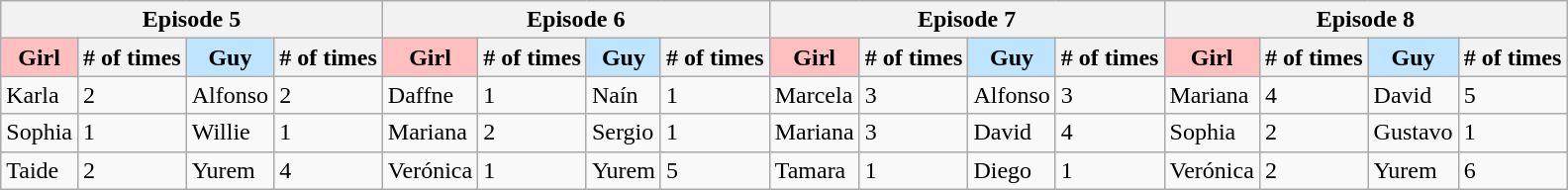<table class="wikitable">
<tr>
<th colspan=4><strong>Episode 5</strong></th>
<th colspan=4><strong>Episode 6</strong></th>
<th colspan=4><strong>Episode 7</strong></th>
<th colspan=4><strong>Episode 8</strong></th>
</tr>
<tr>
<th style="background:#FFBFBF">Girl</th>
<th># of times</th>
<th style="background-color: #BFE4FF">Guy</th>
<th># of times</th>
<th style="background:#FFBFBF">Girl</th>
<th># of times</th>
<th style="background-color: #BFE4FF">Guy</th>
<th># of times</th>
<th style="background:#FFBFBF">Girl</th>
<th># of times</th>
<th style="background-color: #BFE4FF">Guy</th>
<th># of times</th>
<th style="background:#FFBFBF">Girl</th>
<th># of times</th>
<th style="background-color: #BFE4FF">Guy</th>
<th># of times</th>
</tr>
<tr>
<td>Karla</td>
<td>2</td>
<td>Alfonso</td>
<td>2</td>
<td>Daffne</td>
<td>1</td>
<td>Naín</td>
<td>1</td>
<td>Marcela</td>
<td>3</td>
<td>Alfonso</td>
<td>3</td>
<td>Mariana</td>
<td>4</td>
<td>David</td>
<td>5</td>
</tr>
<tr>
<td>Sophia</td>
<td>1</td>
<td>Willie</td>
<td>1</td>
<td>Mariana</td>
<td>2</td>
<td>Sergio</td>
<td>1</td>
<td>Mariana</td>
<td>3</td>
<td>David</td>
<td>4</td>
<td>Sophia</td>
<td>2</td>
<td>Gustavo</td>
<td>1</td>
</tr>
<tr>
<td>Taide</td>
<td>2</td>
<td>Yurem</td>
<td>4</td>
<td>Verónica</td>
<td>1</td>
<td>Yurem</td>
<td>5</td>
<td>Tamara</td>
<td>1</td>
<td>Diego</td>
<td>1</td>
<td>Verónica</td>
<td>2</td>
<td>Yurem</td>
<td>6</td>
</tr>
</table>
